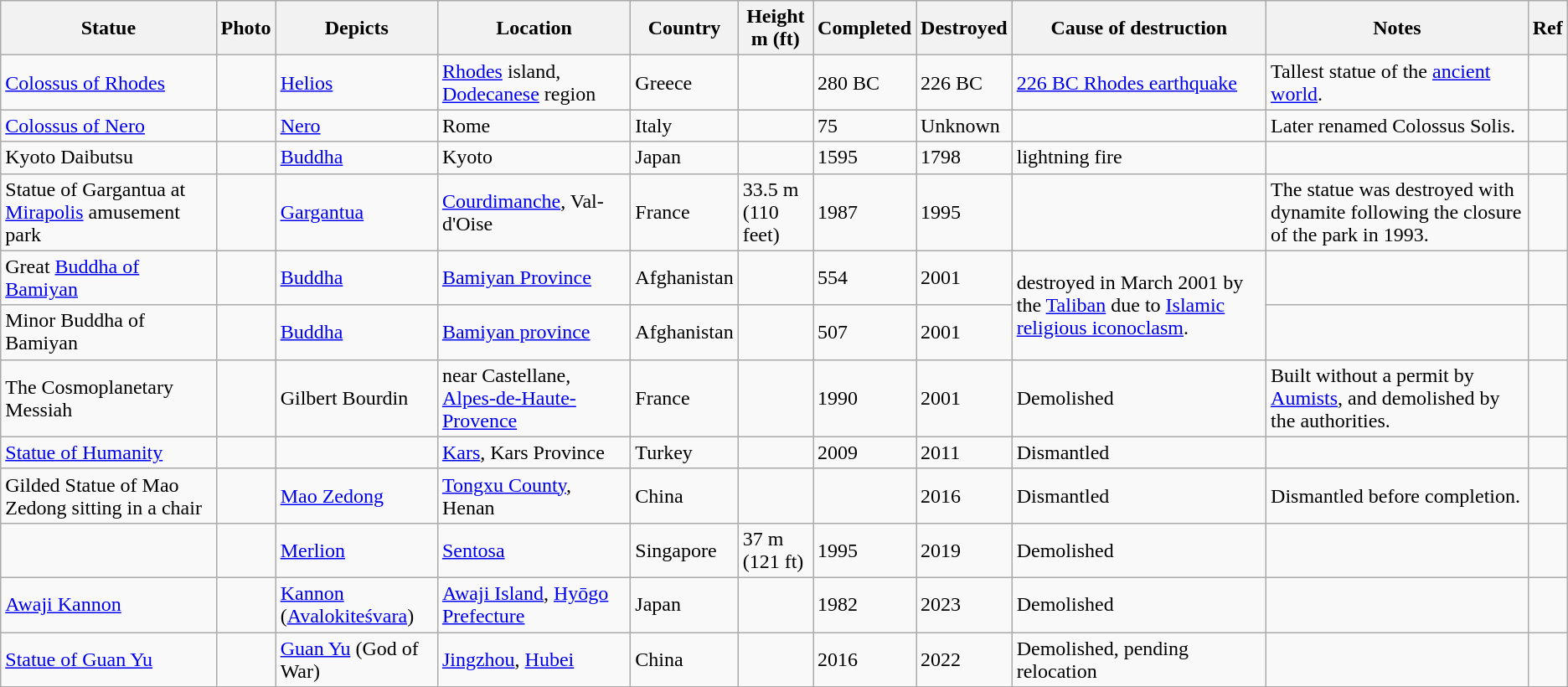<table class="wikitable sortable">
<tr>
<th>Statue</th>
<th class="unsortable">Photo</th>
<th>Depicts</th>
<th>Location</th>
<th>Country</th>
<th>Height<br>m (ft)</th>
<th>Completed</th>
<th>Destroyed</th>
<th>Cause of destruction</th>
<th class="unsortable">Notes</th>
<th class="unsortable">Ref</th>
</tr>
<tr>
<td><a href='#'>Colossus of Rhodes</a></td>
<td></td>
<td><a href='#'>Helios</a></td>
<td><a href='#'>Rhodes</a> island, <a href='#'>Dodecanese</a> region</td>
<td>Greece</td>
<td></td>
<td>280 BC</td>
<td>226 BC</td>
<td><a href='#'>226 BC Rhodes earthquake</a></td>
<td>Tallest statue of the <a href='#'>ancient world</a>.</td>
<td></td>
</tr>
<tr>
<td><a href='#'>Colossus of Nero</a></td>
<td></td>
<td><a href='#'>Nero</a></td>
<td>Rome</td>
<td>Italy</td>
<td></td>
<td>75</td>
<td>Unknown</td>
<td></td>
<td>Later renamed Colossus Solis.</td>
<td></td>
</tr>
<tr>
<td>Kyoto Daibutsu</td>
<td></td>
<td><a href='#'>Buddha</a></td>
<td>Kyoto</td>
<td>Japan</td>
<td></td>
<td>1595</td>
<td>1798</td>
<td>lightning fire</td>
<td></td>
<td></td>
</tr>
<tr>
<td>Statue of Gargantua at <a href='#'>Mirapolis</a> amusement park</td>
<td></td>
<td><a href='#'>Gargantua</a></td>
<td><a href='#'>Courdimanche</a>, Val-d'Oise</td>
<td>France</td>
<td>33.5 m<br>(110 feet)</td>
<td>1987</td>
<td>1995</td>
<td></td>
<td>The statue was destroyed with dynamite following the closure of the park in 1993.</td>
<td></td>
</tr>
<tr>
<td>Great <a href='#'>Buddha of Bamiyan</a></td>
<td></td>
<td><a href='#'>Buddha</a></td>
<td><a href='#'>Bamiyan Province</a></td>
<td>Afghanistan</td>
<td></td>
<td>554</td>
<td>2001</td>
<td rowspan="2">destroyed in March 2001 by the <a href='#'>Taliban</a> due to <a href='#'>Islamic religious iconoclasm</a>.</td>
<td></td>
<td></td>
</tr>
<tr>
<td>Minor Buddha of Bamiyan</td>
<td></td>
<td><a href='#'>Buddha</a></td>
<td><a href='#'>Bamiyan province</a></td>
<td>Afghanistan</td>
<td></td>
<td>507</td>
<td>2001</td>
<td></td>
<td></td>
</tr>
<tr>
<td>The Cosmoplanetary Messiah</td>
<td></td>
<td>Gilbert Bourdin</td>
<td>near Castellane, <a href='#'>Alpes-de-Haute-Provence</a></td>
<td>France</td>
<td></td>
<td>1990</td>
<td>2001</td>
<td>Demolished</td>
<td>Built without a permit by <a href='#'>Aumists</a>, and demolished by the authorities.</td>
<td></td>
</tr>
<tr>
<td><a href='#'>Statue of Humanity</a></td>
<td></td>
<td></td>
<td><a href='#'>Kars</a>, Kars Province</td>
<td>Turkey</td>
<td></td>
<td>2009</td>
<td>2011</td>
<td>Dismantled</td>
<td></td>
<td></td>
</tr>
<tr>
<td>Gilded Statue of Mao Zedong sitting in a chair</td>
<td></td>
<td><a href='#'>Mao Zedong</a></td>
<td><a href='#'>Tongxu County</a>, Henan</td>
<td>China</td>
<td></td>
<td></td>
<td>2016</td>
<td>Dismantled</td>
<td>Dismantled before completion.</td>
<td></td>
</tr>
<tr>
<td></td>
<td></td>
<td><a href='#'>Merlion</a></td>
<td><a href='#'>Sentosa</a></td>
<td>Singapore</td>
<td>37 m<br>(121 ft)</td>
<td>1995</td>
<td>2019</td>
<td>Demolished</td>
<td></td>
<td></td>
</tr>
<tr>
<td><a href='#'>Awaji Kannon</a></td>
<td></td>
<td><a href='#'>Kannon</a> (<a href='#'>Avalokiteśvara</a>)</td>
<td><a href='#'>Awaji Island</a>, <a href='#'>Hyōgo Prefecture</a></td>
<td>Japan</td>
<td></td>
<td>1982</td>
<td>2023</td>
<td>Demolished</td>
<td></td>
<td></td>
</tr>
<tr>
<td><a href='#'>Statue of Guan Yu</a></td>
<td></td>
<td><a href='#'>Guan Yu</a> (God of War)</td>
<td><a href='#'>Jingzhou</a>, <a href='#'>Hubei</a></td>
<td>China</td>
<td></td>
<td>2016</td>
<td>2022</td>
<td>Demolished, pending relocation</td>
<td></td>
<td></td>
</tr>
</table>
